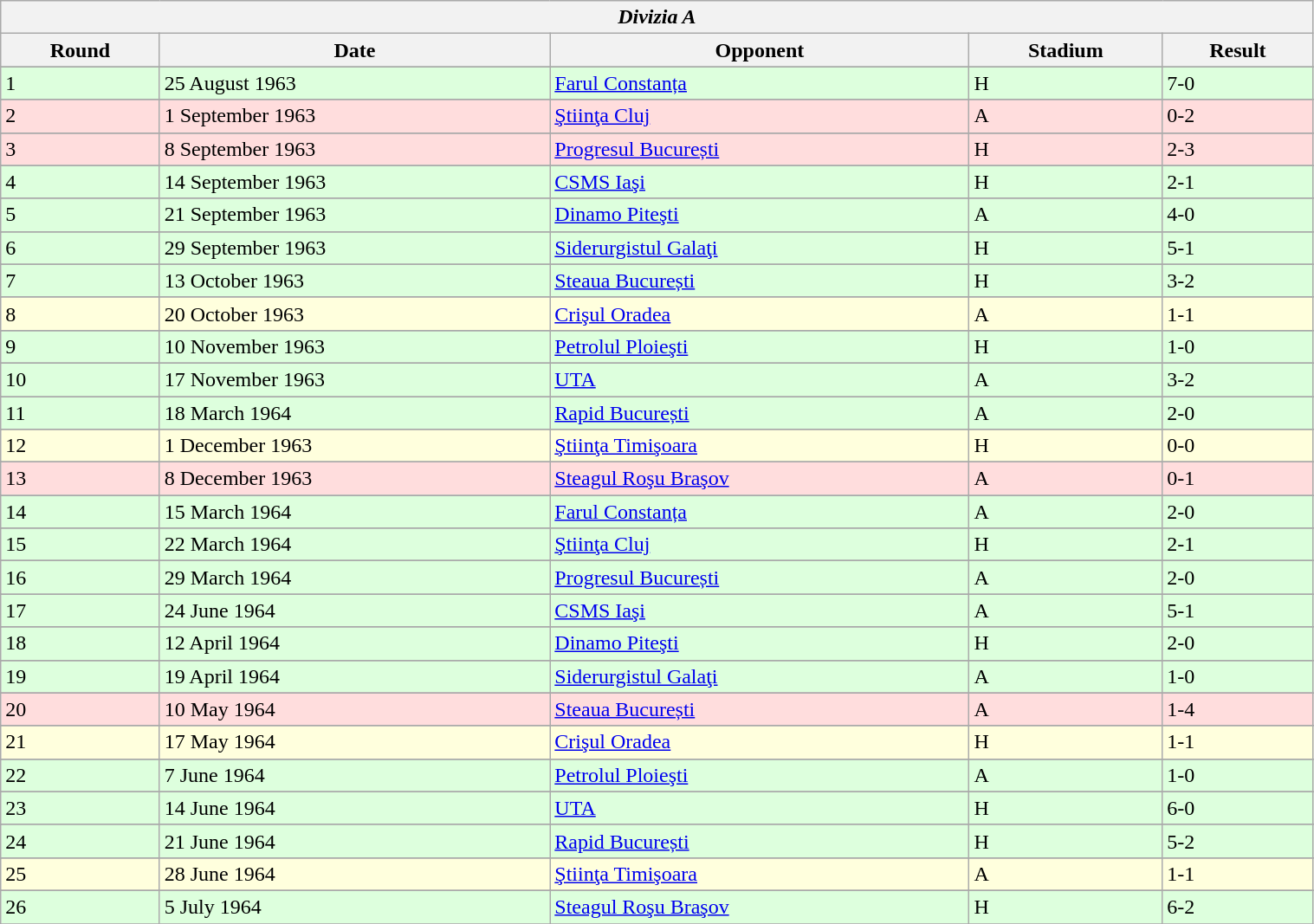<table class="wikitable" style="width:80%;">
<tr>
<th colspan="5" style="text-align:center;"><em>Divizia A</em></th>
</tr>
<tr>
<th>Round</th>
<th>Date</th>
<th>Opponent</th>
<th>Stadium</th>
<th>Result</th>
</tr>
<tr>
</tr>
<tr bgcolor="#ddffdd">
<td>1</td>
<td>25 August 1963</td>
<td><a href='#'>Farul Constanța</a></td>
<td>H</td>
<td>7-0</td>
</tr>
<tr>
</tr>
<tr bgcolor="#ffdddd">
<td>2</td>
<td>1 September 1963</td>
<td><a href='#'>Ştiinţa Cluj</a></td>
<td>A</td>
<td>0-2</td>
</tr>
<tr>
</tr>
<tr bgcolor="#ffdddd">
<td>3</td>
<td>8 September 1963</td>
<td><a href='#'>Progresul București</a></td>
<td>H</td>
<td>2-3</td>
</tr>
<tr>
</tr>
<tr bgcolor="#ddffdd">
<td>4</td>
<td>14 September 1963</td>
<td><a href='#'>CSMS Iaşi</a></td>
<td>H</td>
<td>2-1</td>
</tr>
<tr>
</tr>
<tr bgcolor="#ddffdd">
<td>5</td>
<td>21 September 1963</td>
<td><a href='#'>Dinamo Piteşti</a></td>
<td>A</td>
<td>4-0</td>
</tr>
<tr>
</tr>
<tr bgcolor="#ddffdd">
<td>6</td>
<td>29 September 1963</td>
<td><a href='#'>Siderurgistul Galaţi</a></td>
<td>H</td>
<td>5-1</td>
</tr>
<tr>
</tr>
<tr bgcolor="#ddffdd">
<td>7</td>
<td>13 October 1963</td>
<td><a href='#'>Steaua București</a></td>
<td>H</td>
<td>3-2</td>
</tr>
<tr>
</tr>
<tr bgcolor="#ffffdd">
<td>8</td>
<td>20 October 1963</td>
<td><a href='#'>Crişul Oradea</a></td>
<td>A</td>
<td>1-1</td>
</tr>
<tr>
</tr>
<tr bgcolor="#ddffdd">
<td>9</td>
<td>10 November 1963</td>
<td><a href='#'>Petrolul Ploieşti</a></td>
<td>H</td>
<td>1-0</td>
</tr>
<tr>
</tr>
<tr bgcolor="#ddffdd">
<td>10</td>
<td>17 November 1963</td>
<td><a href='#'>UTA</a></td>
<td>A</td>
<td>3-2</td>
</tr>
<tr>
</tr>
<tr bgcolor="#ddffdd">
<td>11</td>
<td>18 March 1964</td>
<td><a href='#'>Rapid București</a></td>
<td>A</td>
<td>2-0</td>
</tr>
<tr>
</tr>
<tr bgcolor="#ffffdd">
<td>12</td>
<td>1 December 1963</td>
<td><a href='#'>Ştiinţa Timişoara</a></td>
<td>H</td>
<td>0-0</td>
</tr>
<tr>
</tr>
<tr bgcolor="#ffdddd">
<td>13</td>
<td>8 December 1963</td>
<td><a href='#'>Steagul Roşu Braşov</a></td>
<td>A</td>
<td>0-1</td>
</tr>
<tr>
</tr>
<tr bgcolor="#ddffdd">
<td>14</td>
<td>15 March 1964</td>
<td><a href='#'>Farul Constanța</a></td>
<td>A</td>
<td>2-0</td>
</tr>
<tr>
</tr>
<tr bgcolor="#ddffdd">
<td>15</td>
<td>22 March 1964</td>
<td><a href='#'>Ştiinţa Cluj</a></td>
<td>H</td>
<td>2-1</td>
</tr>
<tr>
</tr>
<tr bgcolor="#ddffdd">
<td>16</td>
<td>29 March 1964</td>
<td><a href='#'>Progresul București</a></td>
<td>A</td>
<td>2-0</td>
</tr>
<tr>
</tr>
<tr bgcolor="#ddffdd">
<td>17</td>
<td>24 June 1964</td>
<td><a href='#'>CSMS Iaşi</a></td>
<td>A</td>
<td>5-1</td>
</tr>
<tr>
</tr>
<tr bgcolor="#ddffdd">
<td>18</td>
<td>12 April 1964</td>
<td><a href='#'>Dinamo Piteşti</a></td>
<td>H</td>
<td>2-0</td>
</tr>
<tr>
</tr>
<tr bgcolor="#ddffdd">
<td>19</td>
<td>19 April 1964</td>
<td><a href='#'>Siderurgistul Galaţi</a></td>
<td>A</td>
<td>1-0</td>
</tr>
<tr>
</tr>
<tr bgcolor="#ffdddd">
<td>20</td>
<td>10 May 1964</td>
<td><a href='#'>Steaua București</a></td>
<td>A</td>
<td>1-4</td>
</tr>
<tr>
</tr>
<tr bgcolor="#ffffdd">
<td>21</td>
<td>17 May 1964</td>
<td><a href='#'>Crişul Oradea</a></td>
<td>H</td>
<td>1-1</td>
</tr>
<tr>
</tr>
<tr bgcolor="#ddffdd">
<td>22</td>
<td>7 June 1964</td>
<td><a href='#'>Petrolul Ploieşti</a></td>
<td>A</td>
<td>1-0</td>
</tr>
<tr>
</tr>
<tr bgcolor="#ddffdd">
<td>23</td>
<td>14 June 1964</td>
<td><a href='#'>UTA</a></td>
<td>H</td>
<td>6-0</td>
</tr>
<tr>
</tr>
<tr bgcolor="#ddffdd">
<td>24</td>
<td>21 June 1964</td>
<td><a href='#'>Rapid București</a></td>
<td>H</td>
<td>5-2</td>
</tr>
<tr>
</tr>
<tr bgcolor="#ffffdd">
<td>25</td>
<td>28 June 1964</td>
<td><a href='#'>Ştiinţa Timişoara</a></td>
<td>A</td>
<td>1-1</td>
</tr>
<tr>
</tr>
<tr bgcolor="#ddffdd">
<td>26</td>
<td>5 July 1964</td>
<td><a href='#'>Steagul Roşu Braşov</a></td>
<td>H</td>
<td>6-2</td>
</tr>
<tr>
</tr>
</table>
